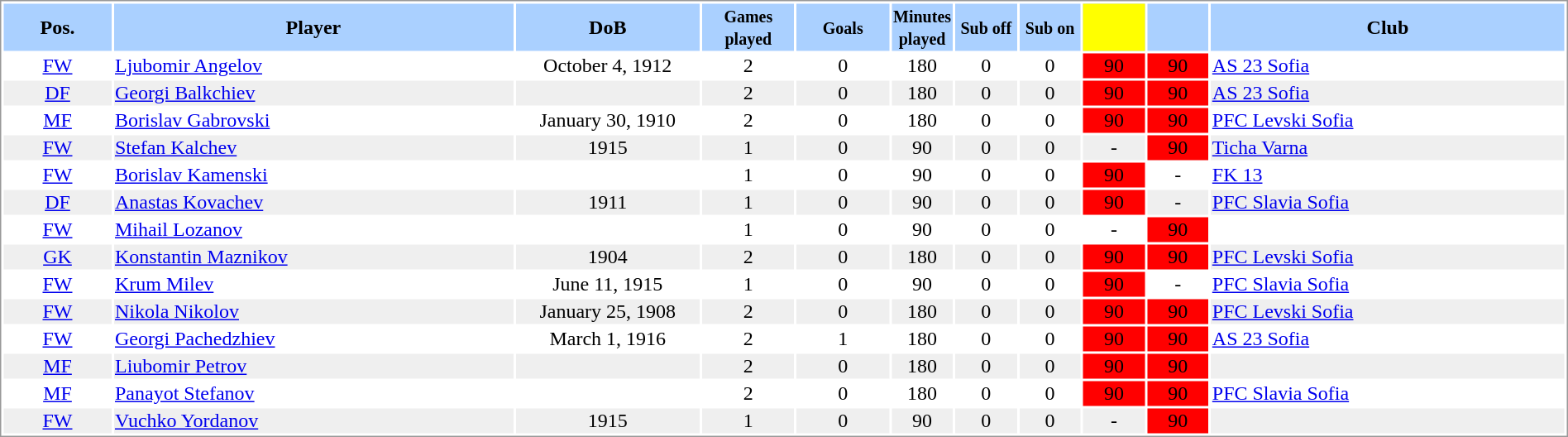<table border="0" width="100%" style="border: 1px solid #999; background-color:white; text-align:center">
<tr align="center" bgcolor="#AAD0FF">
<th width=7%>Pos.</th>
<th width=26%>Player</th>
<th width=12%>DoB</th>
<th width=6%><small>Games<br>played</small></th>
<th width=6%><small>Goals</small></th>
<th width=4%><small>Minutes<br>played</small></th>
<th width=4%><small>Sub off</small></th>
<th width=4%><small>Sub on</small></th>
<th width=4% bgcolor=yellow></th>
<th width=4%></th>
<th width=25%>Club</th>
</tr>
<tr>
<td><a href='#'>FW</a></td>
<td align="left"><a href='#'>Ljubomir Angelov</a></td>
<td>October 4, 1912</td>
<td>2</td>
<td>0</td>
<td>180</td>
<td>0</td>
<td>0</td>
<td bgcolor=red>90</td>
<td bgcolor=red>90</td>
<td align="left"> <a href='#'>AS 23 Sofia</a></td>
</tr>
<tr bgcolor="#EFEFEF">
<td><a href='#'>DF</a></td>
<td align="left"><a href='#'>Georgi Balkchiev</a></td>
<td></td>
<td>2</td>
<td>0</td>
<td>180</td>
<td>0</td>
<td>0</td>
<td bgcolor=red>90</td>
<td bgcolor=red>90</td>
<td align="left"> <a href='#'>AS 23 Sofia</a></td>
</tr>
<tr>
<td><a href='#'>MF</a></td>
<td align="left"><a href='#'>Borislav Gabrovski</a></td>
<td>January 30, 1910</td>
<td>2</td>
<td>0</td>
<td>180</td>
<td>0</td>
<td>0</td>
<td bgcolor=red>90</td>
<td bgcolor=red>90</td>
<td align="left"> <a href='#'>PFC Levski Sofia</a></td>
</tr>
<tr bgcolor="#EFEFEF">
<td><a href='#'>FW</a></td>
<td align="left"><a href='#'>Stefan Kalchev</a></td>
<td>1915</td>
<td>1</td>
<td>0</td>
<td>90</td>
<td>0</td>
<td>0</td>
<td>-</td>
<td bgcolor=red>90</td>
<td align="left"> <a href='#'>Ticha Varna</a></td>
</tr>
<tr>
<td><a href='#'>FW</a></td>
<td align="left"><a href='#'>Borislav Kamenski</a></td>
<td></td>
<td>1</td>
<td>0</td>
<td>90</td>
<td>0</td>
<td>0</td>
<td bgcolor=red>90</td>
<td>-</td>
<td align="left"> <a href='#'>FK 13</a></td>
</tr>
<tr bgcolor="#EFEFEF">
<td><a href='#'>DF</a></td>
<td align="left"><a href='#'>Anastas Kovachev</a></td>
<td>1911</td>
<td>1</td>
<td>0</td>
<td>90</td>
<td>0</td>
<td>0</td>
<td bgcolor=red>90</td>
<td>-</td>
<td align="left"> <a href='#'>PFC Slavia Sofia</a></td>
</tr>
<tr>
<td><a href='#'>FW</a></td>
<td align="left"><a href='#'>Mihail Lozanov</a></td>
<td></td>
<td>1</td>
<td>0</td>
<td>90</td>
<td>0</td>
<td>0</td>
<td>-</td>
<td bgcolor=red>90</td>
<td align="left"></td>
</tr>
<tr bgcolor="#EFEFEF">
<td><a href='#'>GK</a></td>
<td align="left"><a href='#'>Konstantin Maznikov</a></td>
<td>1904</td>
<td>2</td>
<td>0</td>
<td>180</td>
<td>0</td>
<td>0</td>
<td bgcolor=red>90</td>
<td bgcolor=red>90</td>
<td align="left"> <a href='#'>PFC Levski Sofia</a></td>
</tr>
<tr>
<td><a href='#'>FW</a></td>
<td align="left"><a href='#'>Krum Milev</a></td>
<td>June 11, 1915</td>
<td>1</td>
<td>0</td>
<td>90</td>
<td>0</td>
<td>0</td>
<td bgcolor=red>90</td>
<td>-</td>
<td align="left"> <a href='#'>PFC Slavia Sofia</a></td>
</tr>
<tr bgcolor="#EFEFEF">
<td><a href='#'>FW</a></td>
<td align="left"><a href='#'>Nikola Nikolov</a></td>
<td>January 25, 1908</td>
<td>2</td>
<td>0</td>
<td>180</td>
<td>0</td>
<td>0</td>
<td bgcolor=red>90</td>
<td bgcolor=red>90</td>
<td align="left"> <a href='#'>PFC Levski Sofia</a></td>
</tr>
<tr>
<td><a href='#'>FW</a></td>
<td align="left"><a href='#'>Georgi Pachedzhiev</a></td>
<td>March 1, 1916</td>
<td>2</td>
<td>1</td>
<td>180</td>
<td>0</td>
<td>0</td>
<td bgcolor=red>90</td>
<td bgcolor=red>90</td>
<td align="left"> <a href='#'>AS 23 Sofia</a></td>
</tr>
<tr bgcolor="#EFEFEF">
<td><a href='#'>MF</a></td>
<td align="left"><a href='#'>Liubomir Petrov</a></td>
<td></td>
<td>2</td>
<td>0</td>
<td>180</td>
<td>0</td>
<td>0</td>
<td bgcolor=red>90</td>
<td bgcolor=red>90</td>
<td align="left"></td>
</tr>
<tr>
<td><a href='#'>MF</a></td>
<td align="left"><a href='#'>Panayot Stefanov</a></td>
<td></td>
<td>2</td>
<td>0</td>
<td>180</td>
<td>0</td>
<td>0</td>
<td bgcolor=red>90</td>
<td bgcolor=red>90</td>
<td align="left"> <a href='#'>PFC Slavia Sofia</a></td>
</tr>
<tr bgcolor="#EFEFEF">
<td><a href='#'>FW</a></td>
<td align="left"><a href='#'>Vuchko Yordanov</a></td>
<td>1915</td>
<td>1</td>
<td>0</td>
<td>90</td>
<td>0</td>
<td>0</td>
<td>-</td>
<td bgcolor=red>90</td>
<td align="left"></td>
</tr>
</table>
